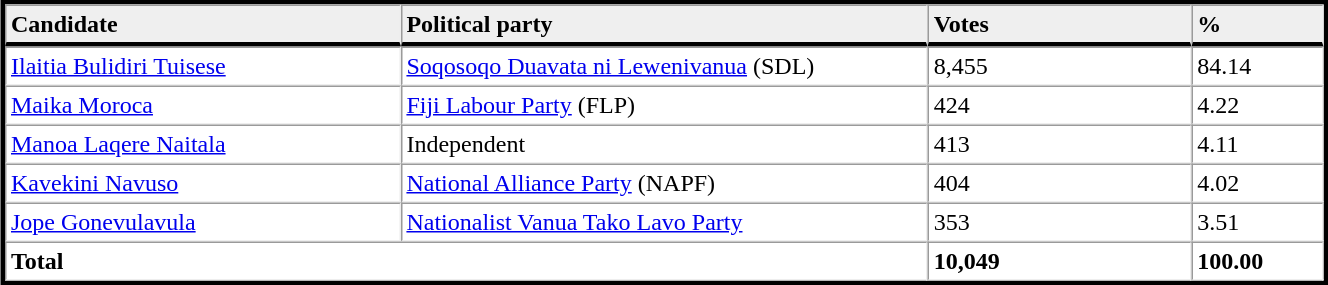<table table width="70%" border="1" align="center" cellpadding=3 cellspacing=0 style="margin:5px; border:3px solid;">
<tr>
<td td width="30%" style="border-bottom:3px solid; background:#efefef;"><strong>Candidate</strong></td>
<td td width="40%" style="border-bottom:3px solid; background:#efefef;"><strong>Political party</strong></td>
<td td width="20%" style="border-bottom:3px solid; background:#efefef;"><strong>Votes</strong></td>
<td td width="10%" style="border-bottom:3px solid; background:#efefef;"><strong>%</strong></td>
</tr>
<tr>
<td><a href='#'>Ilaitia Bulidiri Tuisese</a></td>
<td><a href='#'>Soqosoqo Duavata ni Lewenivanua</a> (SDL)</td>
<td>8,455</td>
<td>84.14</td>
</tr>
<tr>
<td><a href='#'>Maika Moroca</a></td>
<td><a href='#'>Fiji Labour Party</a> (FLP)</td>
<td>424</td>
<td>4.22</td>
</tr>
<tr>
<td><a href='#'>Manoa Laqere Naitala</a></td>
<td>Independent</td>
<td>413</td>
<td>4.11</td>
</tr>
<tr>
<td><a href='#'>Kavekini Navuso</a></td>
<td><a href='#'>National Alliance Party</a> (NAPF)</td>
<td>404</td>
<td>4.02</td>
</tr>
<tr>
<td><a href='#'>Jope Gonevulavula</a></td>
<td><a href='#'>Nationalist Vanua Tako Lavo Party</a></td>
<td>353</td>
<td>3.51</td>
</tr>
<tr>
<td colspan=2><strong>Total</strong></td>
<td><strong>10,049</strong></td>
<td><strong>100.00</strong></td>
</tr>
<tr>
</tr>
</table>
